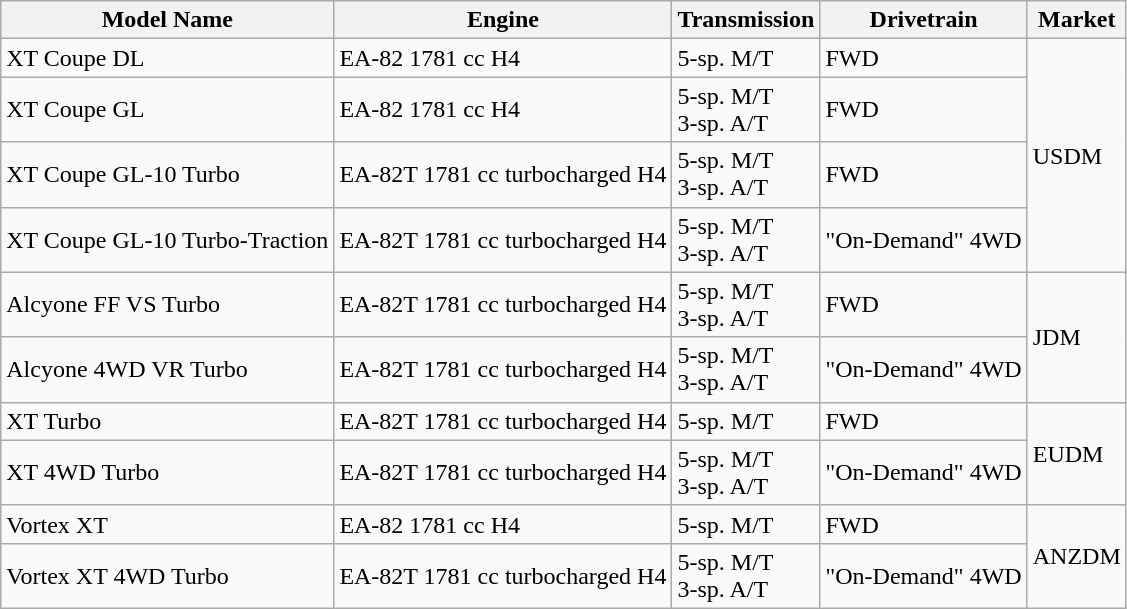<table class="wikitable">
<tr>
<th>Model Name</th>
<th>Engine</th>
<th>Transmission</th>
<th>Drivetrain</th>
<th>Market</th>
</tr>
<tr>
<td>XT Coupe DL</td>
<td>EA-82 1781 cc H4</td>
<td>5-sp. M/T</td>
<td>FWD</td>
<td rowspan="4">USDM</td>
</tr>
<tr>
<td>XT Coupe GL</td>
<td>EA-82 1781 cc H4</td>
<td>5-sp. M/T<br>3-sp. A/T</td>
<td>FWD</td>
</tr>
<tr>
<td>XT Coupe GL-10 Turbo</td>
<td>EA-82T 1781 cc turbocharged H4</td>
<td>5-sp. M/T<br>3-sp. A/T</td>
<td>FWD</td>
</tr>
<tr>
<td>XT Coupe GL-10 Turbo-Traction</td>
<td>EA-82T 1781 cc turbocharged H4</td>
<td>5-sp. M/T<br>3-sp. A/T</td>
<td>"On-Demand" 4WD</td>
</tr>
<tr>
<td>Alcyone FF VS Turbo</td>
<td>EA-82T 1781 cc turbocharged H4</td>
<td>5-sp. M/T<br>3-sp. A/T</td>
<td>FWD</td>
<td rowspan="2">JDM</td>
</tr>
<tr>
<td>Alcyone 4WD VR Turbo</td>
<td>EA-82T 1781 cc turbocharged H4</td>
<td>5-sp. M/T<br>3-sp. A/T</td>
<td>"On-Demand" 4WD</td>
</tr>
<tr>
<td>XT Turbo</td>
<td>EA-82T 1781 cc turbocharged H4</td>
<td>5-sp. M/T</td>
<td>FWD</td>
<td rowspan="2">EUDM</td>
</tr>
<tr>
<td>XT 4WD Turbo</td>
<td>EA-82T 1781 cc turbocharged H4</td>
<td>5-sp. M/T<br>3-sp. A/T</td>
<td>"On-Demand" 4WD</td>
</tr>
<tr>
<td>Vortex XT</td>
<td>EA-82 1781 cc H4</td>
<td>5-sp. M/T</td>
<td>FWD</td>
<td rowspan="2">ANZDM</td>
</tr>
<tr>
<td>Vortex XT 4WD Turbo</td>
<td>EA-82T 1781 cc turbocharged H4</td>
<td>5-sp. M/T<br>3-sp. A/T</td>
<td>"On-Demand" 4WD</td>
</tr>
</table>
